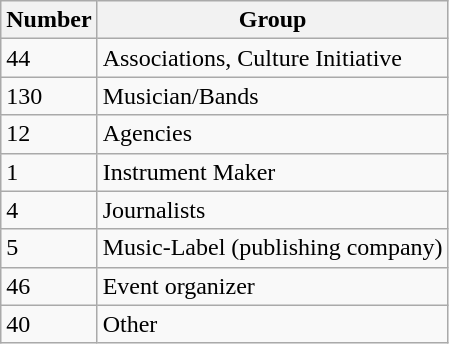<table class="wikitable">
<tr>
<th>Number</th>
<th>Group</th>
</tr>
<tr>
<td>44</td>
<td>Associations, Culture Initiative</td>
</tr>
<tr>
<td>130</td>
<td>Musician/Bands</td>
</tr>
<tr>
<td>12</td>
<td>Agencies</td>
</tr>
<tr>
<td>1</td>
<td>Instrument Maker</td>
</tr>
<tr>
<td>4</td>
<td>Journalists</td>
</tr>
<tr>
<td>5</td>
<td>Music-Label (publishing company)</td>
</tr>
<tr>
<td>46</td>
<td>Event organizer</td>
</tr>
<tr>
<td>40</td>
<td>Other</td>
</tr>
</table>
